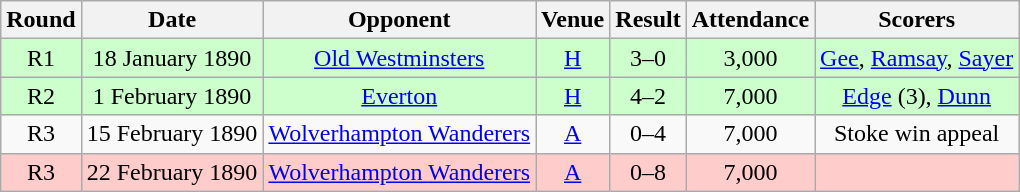<table class="wikitable" style="font-size:100%; text-align:center">
<tr>
<th>Round</th>
<th>Date</th>
<th>Opponent</th>
<th>Venue</th>
<th>Result</th>
<th>Attendance</th>
<th>Scorers</th>
</tr>
<tr style="background-color: #CCFFCC;">
<td>R1</td>
<td>18 January 1890</td>
<td><a href='#'>Old Westminsters</a></td>
<td><a href='#'>H</a></td>
<td>3–0</td>
<td>3,000</td>
<td><a href='#'>Gee</a>, <a href='#'>Ramsay</a>, <a href='#'>Sayer</a></td>
</tr>
<tr style="background-color: #CCFFCC;">
<td>R2</td>
<td>1 February 1890</td>
<td><a href='#'>Everton</a></td>
<td><a href='#'>H</a></td>
<td>4–2</td>
<td>7,000</td>
<td><a href='#'>Edge</a> (3), <a href='#'>Dunn</a></td>
</tr>
<tr style="background-color: ">
<td>R3</td>
<td>15 February 1890</td>
<td><a href='#'>Wolverhampton Wanderers</a></td>
<td><a href='#'>A</a></td>
<td>0–4</td>
<td>7,000</td>
<td>Stoke win appeal</td>
</tr>
<tr style="background-color: #FFCCCC;">
<td>R3</td>
<td>22 February 1890</td>
<td><a href='#'>Wolverhampton Wanderers</a></td>
<td><a href='#'>A</a></td>
<td>0–8</td>
<td>7,000</td>
<td></td>
</tr>
</table>
